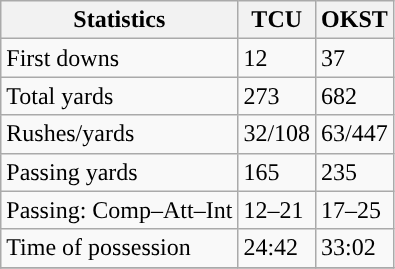<table class="wikitable" style="float: left;">
<tr>
<th>Statistics</th>
<th>TCU</th>
<th>OKST</th>
</tr>
<tr>
<td>First downs</td>
<td>12</td>
<td>37</td>
</tr>
<tr>
<td>Total yards</td>
<td>273</td>
<td>682</td>
</tr>
<tr>
<td>Rushes/yards</td>
<td>32/108</td>
<td>63/447</td>
</tr>
<tr>
<td>Passing yards</td>
<td>165</td>
<td>235</td>
</tr>
<tr>
<td>Passing: Comp–Att–Int</td>
<td>12–21</td>
<td>17–25</td>
</tr>
<tr>
<td>Time of possession</td>
<td>24:42</td>
<td>33:02</td>
</tr>
<tr>
</tr>
</table>
